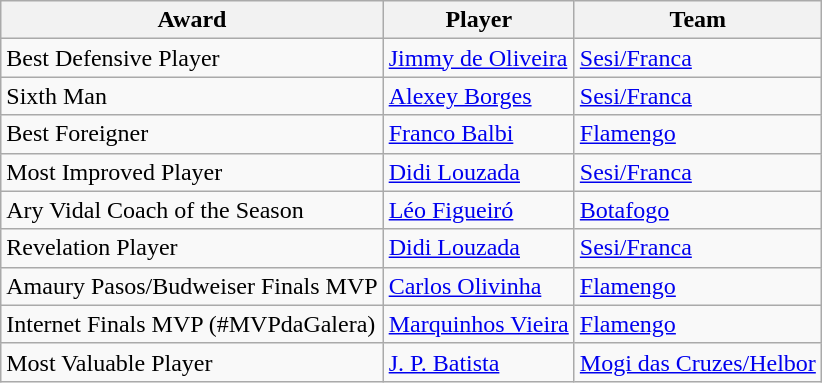<table class="wikitable">
<tr>
<th>Award</th>
<th>Player</th>
<th>Team</th>
</tr>
<tr>
<td>Best Defensive Player</td>
<td><a href='#'>Jimmy de Oliveira</a></td>
<td><a href='#'>Sesi/Franca</a></td>
</tr>
<tr>
<td>Sixth Man</td>
<td><a href='#'>Alexey Borges</a></td>
<td><a href='#'>Sesi/Franca</a></td>
</tr>
<tr>
<td>Best Foreigner</td>
<td><a href='#'>Franco Balbi</a></td>
<td><a href='#'>Flamengo</a></td>
</tr>
<tr>
<td>Most Improved Player</td>
<td><a href='#'>Didi Louzada</a></td>
<td><a href='#'>Sesi/Franca</a></td>
</tr>
<tr>
<td>Ary Vidal Coach of the Season</td>
<td><a href='#'>Léo Figueiró</a></td>
<td><a href='#'>Botafogo</a></td>
</tr>
<tr>
<td>Revelation Player</td>
<td><a href='#'>Didi Louzada</a></td>
<td><a href='#'>Sesi/Franca</a></td>
</tr>
<tr>
<td>Amaury Pasos/Budweiser Finals MVP</td>
<td><a href='#'>Carlos Olivinha</a></td>
<td><a href='#'>Flamengo</a></td>
</tr>
<tr>
<td>Internet Finals MVP (#MVPdaGalera)</td>
<td><a href='#'>Marquinhos Vieira</a></td>
<td><a href='#'>Flamengo</a></td>
</tr>
<tr>
<td>Most Valuable Player</td>
<td><a href='#'>J. P. Batista</a></td>
<td><a href='#'>Mogi das Cruzes/Helbor</a></td>
</tr>
</table>
